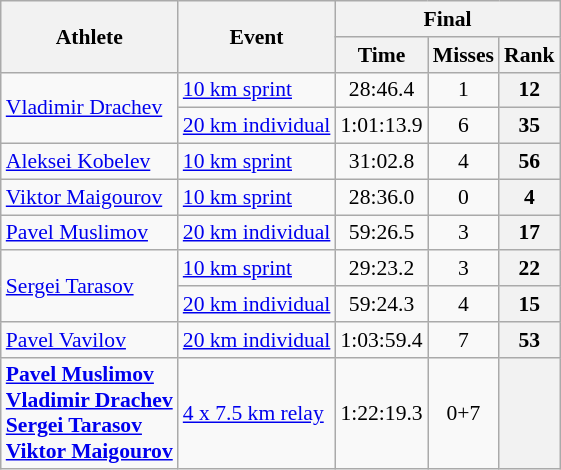<table class="wikitable" style="font-size:90%">
<tr>
<th rowspan="2">Athlete</th>
<th rowspan="2">Event</th>
<th colspan="3">Final</th>
</tr>
<tr>
<th>Time</th>
<th>Misses</th>
<th>Rank</th>
</tr>
<tr>
<td rowspan=2><a href='#'>Vladimir Drachev</a></td>
<td><a href='#'>10 km sprint</a></td>
<td align="center">28:46.4</td>
<td align="center">1</td>
<th align="center">12</th>
</tr>
<tr>
<td><a href='#'>20 km individual</a></td>
<td align="center">1:01:13.9</td>
<td align="center">6</td>
<th align="center">35</th>
</tr>
<tr>
<td><a href='#'>Aleksei Kobelev</a></td>
<td><a href='#'>10 km sprint</a></td>
<td align="center">31:02.8</td>
<td align="center">4</td>
<th align="center">56</th>
</tr>
<tr>
<td><a href='#'>Viktor Maigourov</a></td>
<td><a href='#'>10 km sprint</a></td>
<td align="center">28:36.0</td>
<td align="center">0</td>
<th align="center">4</th>
</tr>
<tr>
<td><a href='#'>Pavel Muslimov</a></td>
<td><a href='#'>20 km individual</a></td>
<td align="center">59:26.5</td>
<td align="center">3</td>
<th align="center">17</th>
</tr>
<tr>
<td rowspan=2><a href='#'>Sergei Tarasov</a></td>
<td><a href='#'>10 km sprint</a></td>
<td align="center">29:23.2</td>
<td align="center">3</td>
<th align="center">22</th>
</tr>
<tr>
<td><a href='#'>20 km individual</a></td>
<td align="center">59:24.3</td>
<td align="center">4</td>
<th align="center">15</th>
</tr>
<tr>
<td><a href='#'>Pavel Vavilov</a></td>
<td><a href='#'>20 km individual</a></td>
<td align="center">1:03:59.4</td>
<td align="center">7</td>
<th align="center">53</th>
</tr>
<tr>
<td><strong><a href='#'>Pavel Muslimov</a><br><a href='#'>Vladimir Drachev</a><br><a href='#'>Sergei Tarasov</a><br><a href='#'>Viktor Maigourov</a></strong></td>
<td><a href='#'>4 x 7.5 km relay</a></td>
<td align="center">1:22:19.3</td>
<td align="center">0+7</td>
<th align="center"></th>
</tr>
</table>
